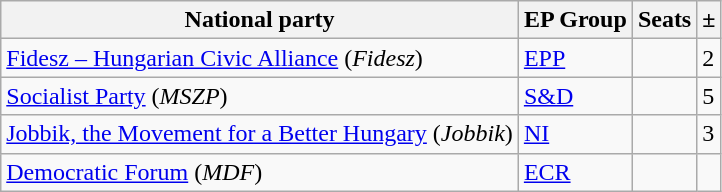<table class="wikitable">
<tr>
<th>National party</th>
<th>EP Group</th>
<th>Seats</th>
<th>±</th>
</tr>
<tr>
<td> <a href='#'>Fidesz – Hungarian Civic Alliance</a> (<em>Fidesz</em>)</td>
<td> <a href='#'>EPP</a></td>
<td></td>
<td> 2</td>
</tr>
<tr>
<td> <a href='#'>Socialist Party</a> (<em>MSZP</em>)</td>
<td> <a href='#'>S&D</a></td>
<td></td>
<td> 5</td>
</tr>
<tr>
<td> <a href='#'>Jobbik, the Movement for a Better Hungary</a> (<em>Jobbik</em>)</td>
<td> <a href='#'>NI</a></td>
<td></td>
<td> 3</td>
</tr>
<tr>
<td> <a href='#'>Democratic Forum</a> (<em>MDF</em>)</td>
<td> <a href='#'>ECR</a></td>
<td></td>
<td></td>
</tr>
</table>
